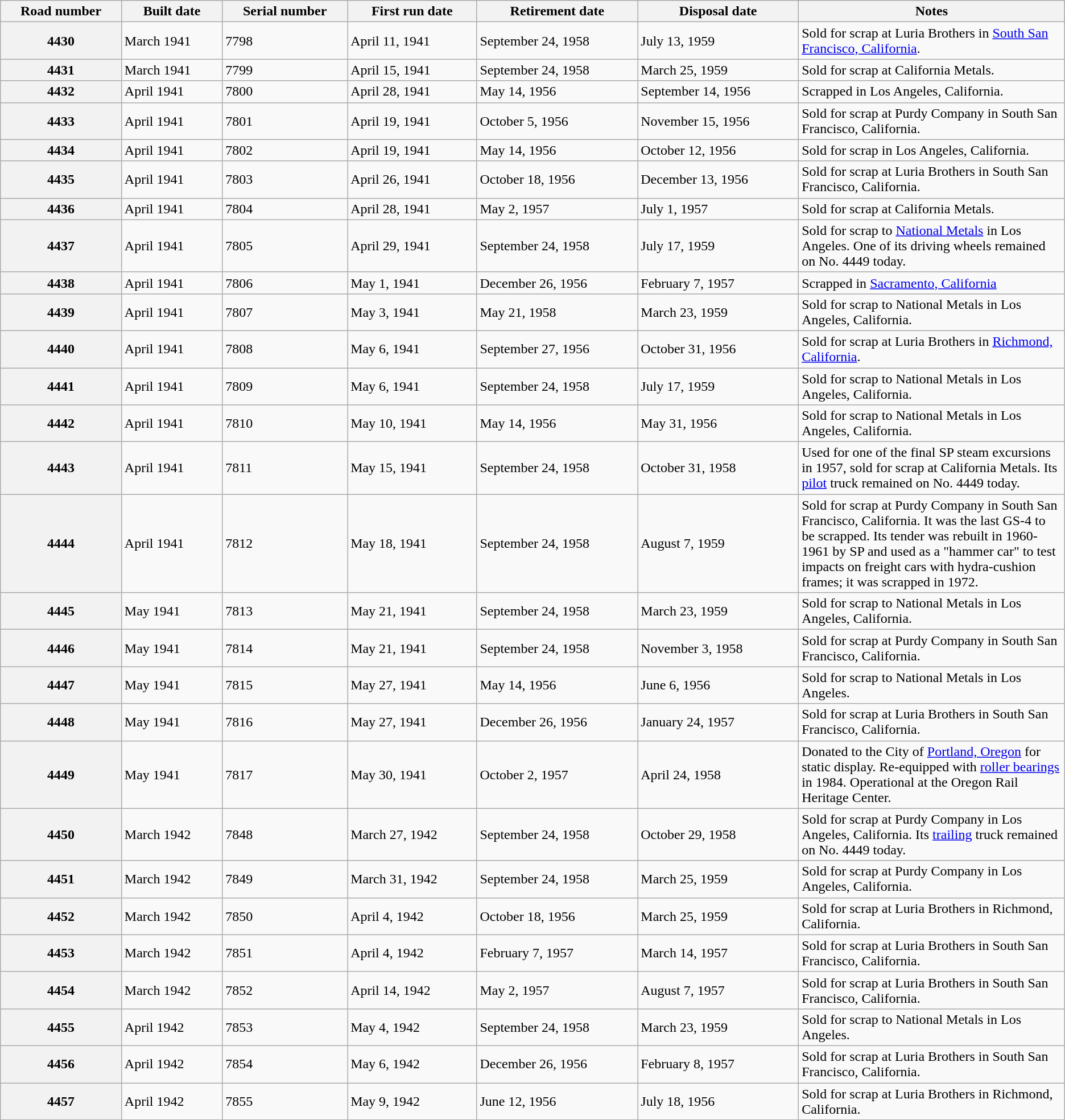<table class="wikitable sortable">
<tr>
<th scope="col">Road number</th>
<th scope="col">Built date</th>
<th scope="col">Serial number</th>
<th scope="col">First run date</th>
<th scope="col">Retirement date</th>
<th scope="col">Disposal date</th>
<th scope="col" style="width:25%;">Notes</th>
</tr>
<tr>
<th scope="row">4430</th>
<td>March 1941</td>
<td>7798</td>
<td>April 11, 1941</td>
<td>September 24, 1958</td>
<td>July 13, 1959</td>
<td>Sold for scrap at Luria Brothers in <a href='#'>South San Francisco, California</a>.</td>
</tr>
<tr>
<th scope="row">4431</th>
<td>March 1941</td>
<td>7799</td>
<td>April 15, 1941</td>
<td>September 24, 1958</td>
<td>March 25, 1959</td>
<td>Sold for scrap at California Metals.</td>
</tr>
<tr>
<th scope="row">4432</th>
<td>April 1941</td>
<td>7800</td>
<td>April 28, 1941</td>
<td>May 14, 1956</td>
<td>September 14, 1956</td>
<td>Scrapped in Los Angeles, California.</td>
</tr>
<tr>
<th scope="row">4433</th>
<td>April 1941</td>
<td>7801</td>
<td>April 19, 1941</td>
<td>October 5, 1956</td>
<td>November 15, 1956</td>
<td>Sold for scrap at Purdy Company in South San Francisco, California.</td>
</tr>
<tr>
<th scope="row">4434</th>
<td>April 1941</td>
<td>7802</td>
<td>April 19, 1941</td>
<td>May 14, 1956</td>
<td>October 12, 1956</td>
<td>Sold for scrap in Los Angeles, California.</td>
</tr>
<tr>
<th scope="row">4435</th>
<td>April 1941</td>
<td>7803</td>
<td>April 26, 1941</td>
<td>October 18, 1956</td>
<td>December 13, 1956</td>
<td>Sold for scrap at Luria Brothers in South San Francisco, California.</td>
</tr>
<tr>
<th scope="row">4436</th>
<td>April 1941</td>
<td>7804</td>
<td>April 28, 1941</td>
<td>May 2, 1957</td>
<td>July 1, 1957</td>
<td>Sold for scrap at California Metals.</td>
</tr>
<tr>
<th scope="row">4437</th>
<td>April 1941</td>
<td>7805</td>
<td>April 29, 1941</td>
<td>September 24, 1958</td>
<td>July 17, 1959</td>
<td>Sold for scrap to <a href='#'>National Metals</a> in Los Angeles. One of its driving wheels remained on No. 4449 today.</td>
</tr>
<tr>
<th scope="row">4438</th>
<td>April 1941</td>
<td>7806</td>
<td>May 1, 1941</td>
<td>December 26, 1956</td>
<td>February 7, 1957</td>
<td>Scrapped in <a href='#'>Sacramento, California</a></td>
</tr>
<tr>
<th scope="row">4439</th>
<td>April 1941</td>
<td>7807</td>
<td>May 3, 1941</td>
<td>May 21, 1958</td>
<td>March 23, 1959</td>
<td>Sold for scrap to National Metals in Los Angeles, California.</td>
</tr>
<tr>
<th scope="row">4440</th>
<td>April 1941</td>
<td>7808</td>
<td>May 6, 1941</td>
<td>September 27, 1956</td>
<td>October 31, 1956</td>
<td>Sold for scrap at Luria Brothers in <a href='#'>Richmond, California</a>.</td>
</tr>
<tr>
<th scope="row">4441</th>
<td>April 1941</td>
<td>7809</td>
<td>May 6, 1941</td>
<td>September 24, 1958</td>
<td>July 17, 1959</td>
<td>Sold for scrap to National Metals in Los Angeles, California.</td>
</tr>
<tr>
<th scope="row">4442</th>
<td>April 1941</td>
<td>7810</td>
<td>May 10, 1941</td>
<td>May 14, 1956</td>
<td>May 31, 1956</td>
<td>Sold for scrap to National Metals in Los Angeles, California.</td>
</tr>
<tr>
<th scope="row">4443</th>
<td>April 1941</td>
<td>7811</td>
<td>May 15, 1941</td>
<td>September 24, 1958</td>
<td>October 31, 1958</td>
<td>Used for one of the final SP steam excursions in 1957, sold for scrap at California Metals. Its <a href='#'>pilot</a> truck remained on No. 4449 today.</td>
</tr>
<tr>
<th scope="row">4444</th>
<td>April 1941</td>
<td>7812</td>
<td>May 18, 1941</td>
<td>September 24, 1958</td>
<td>August 7, 1959</td>
<td>Sold for scrap at Purdy Company in South San Francisco, California. It was the last GS-4 to be scrapped. Its tender was rebuilt in 1960-1961 by SP and used as a "hammer car" to test impacts on freight cars with hydra-cushion frames; it was scrapped in 1972.</td>
</tr>
<tr>
<th scope="row">4445</th>
<td>May 1941</td>
<td>7813</td>
<td>May 21, 1941</td>
<td>September 24, 1958</td>
<td>March 23, 1959</td>
<td>Sold for scrap to National Metals in Los Angeles, California.</td>
</tr>
<tr>
<th scope="row">4446</th>
<td>May 1941</td>
<td>7814</td>
<td>May 21, 1941</td>
<td>September 24, 1958</td>
<td>November 3, 1958</td>
<td>Sold for scrap at Purdy Company in South San Francisco, California.</td>
</tr>
<tr>
<th scope="row">4447</th>
<td>May 1941</td>
<td>7815</td>
<td>May 27, 1941</td>
<td>May 14, 1956</td>
<td>June 6, 1956</td>
<td>Sold for scrap to National Metals in Los Angeles.</td>
</tr>
<tr>
<th scope="row">4448</th>
<td>May 1941</td>
<td>7816</td>
<td>May 27, 1941</td>
<td>December 26, 1956</td>
<td>January 24, 1957</td>
<td>Sold for scrap at Luria Brothers in South San Francisco, California.</td>
</tr>
<tr>
<th scope="row">4449</th>
<td>May 1941</td>
<td>7817</td>
<td>May 30, 1941</td>
<td>October 2, 1957</td>
<td>April 24, 1958</td>
<td>Donated to the City of <a href='#'>Portland, Oregon</a> for static display. Re-equipped with <a href='#'>roller bearings</a> in 1984. Operational at the Oregon Rail Heritage Center.</td>
</tr>
<tr>
<th scope="row">4450</th>
<td>March 1942</td>
<td>7848</td>
<td>March 27, 1942</td>
<td>September 24, 1958</td>
<td>October 29, 1958</td>
<td>Sold for scrap at Purdy Company in Los Angeles, California. Its <a href='#'>trailing</a> truck remained on No. 4449 today.</td>
</tr>
<tr>
<th scope="row">4451</th>
<td>March 1942</td>
<td>7849</td>
<td>March 31, 1942</td>
<td>September 24, 1958</td>
<td>March 25, 1959</td>
<td>Sold for scrap at Purdy Company in Los Angeles, California.</td>
</tr>
<tr>
<th scope="row">4452</th>
<td>March 1942</td>
<td>7850</td>
<td>April 4, 1942</td>
<td>October 18, 1956</td>
<td>March 25, 1959</td>
<td>Sold for scrap at Luria Brothers in Richmond, California.</td>
</tr>
<tr>
<th scope="row">4453</th>
<td>March 1942</td>
<td>7851</td>
<td>April 4, 1942</td>
<td>February 7, 1957</td>
<td>March 14, 1957</td>
<td>Sold for scrap at Luria Brothers in South San Francisco, California.</td>
</tr>
<tr>
<th scope="row">4454</th>
<td>March 1942</td>
<td>7852</td>
<td>April 14, 1942</td>
<td>May 2, 1957</td>
<td>August 7, 1957</td>
<td>Sold for scrap at Luria Brothers in South San Francisco, California.</td>
</tr>
<tr>
<th scope="row">4455</th>
<td>April 1942</td>
<td>7853</td>
<td>May 4, 1942</td>
<td>September 24, 1958</td>
<td>March 23, 1959</td>
<td>Sold for scrap to National Metals in Los Angeles.</td>
</tr>
<tr>
<th scope="row">4456</th>
<td>April 1942</td>
<td>7854</td>
<td>May 6, 1942</td>
<td>December 26, 1956</td>
<td>February 8, 1957</td>
<td>Sold for scrap at Luria Brothers in South San Francisco, California.</td>
</tr>
<tr>
<th scope="row">4457</th>
<td>April 1942</td>
<td>7855</td>
<td>May 9, 1942</td>
<td>June 12, 1956</td>
<td>July 18, 1956</td>
<td>Sold for scrap at Luria Brothers in Richmond, California.</td>
</tr>
<tr>
</tr>
</table>
